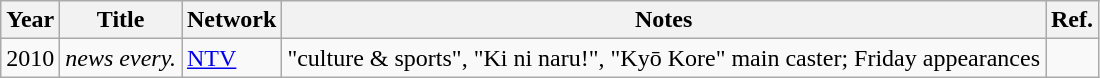<table class="wikitable">
<tr>
<th>Year</th>
<th>Title</th>
<th>Network</th>
<th>Notes</th>
<th>Ref.</th>
</tr>
<tr>
<td>2010</td>
<td><em>news every.</em></td>
<td><a href='#'>NTV</a></td>
<td>"culture & sports", "Ki ni naru!", "Kyō Kore" main caster; Friday appearances</td>
<td></td>
</tr>
</table>
